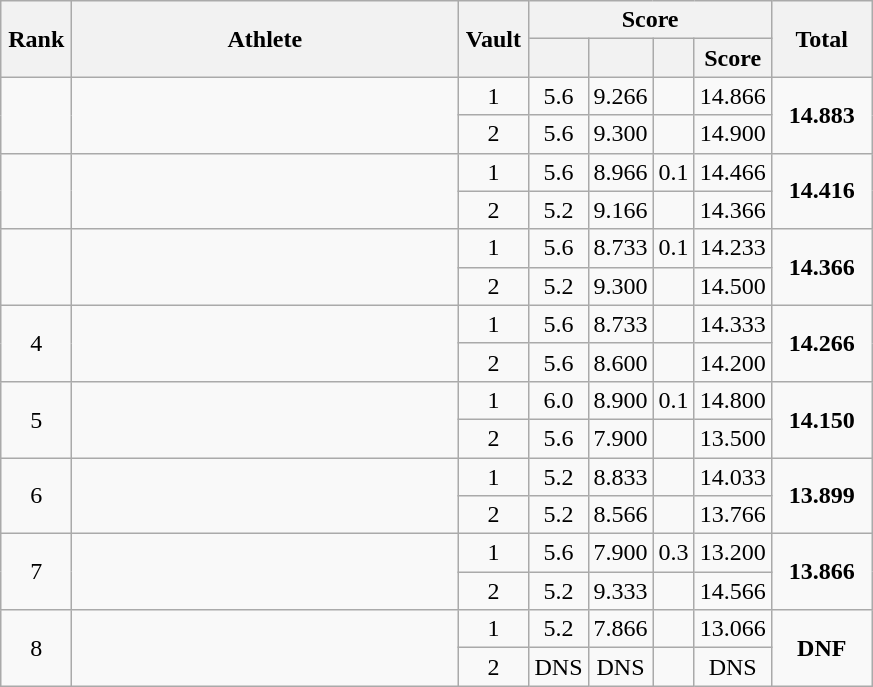<table class=wikitable style="text-align:center">
<tr>
<th width="40" rowspan="2">Rank</th>
<th width="250" rowspan="2">Athlete</th>
<th width="40" rowspan="2">Vault</th>
<th width="60" colspan="4">Score</th>
<th width="60" rowspan="2">Total</th>
</tr>
<tr>
<th></th>
<th></th>
<th></th>
<th>Score</th>
</tr>
<tr>
<td rowspan="2"></td>
<td align="left" rowspan="2"></td>
<td>1</td>
<td>5.6</td>
<td>9.266</td>
<td></td>
<td>14.866</td>
<td rowspan="2"><strong>14.883</strong></td>
</tr>
<tr>
<td>2</td>
<td>5.6</td>
<td>9.300</td>
<td></td>
<td>14.900</td>
</tr>
<tr>
<td rowspan="2"></td>
<td align="left" rowspan="2"></td>
<td>1</td>
<td>5.6</td>
<td>8.966</td>
<td>0.1</td>
<td>14.466</td>
<td rowspan="2"><strong>14.416</strong></td>
</tr>
<tr>
<td>2</td>
<td>5.2</td>
<td>9.166</td>
<td></td>
<td>14.366</td>
</tr>
<tr>
<td rowspan="2"></td>
<td align="left" rowspan="2"></td>
<td>1</td>
<td>5.6</td>
<td>8.733</td>
<td>0.1</td>
<td>14.233</td>
<td rowspan="2"><strong>14.366</strong></td>
</tr>
<tr>
<td>2</td>
<td>5.2</td>
<td>9.300</td>
<td></td>
<td>14.500</td>
</tr>
<tr>
<td rowspan="2">4</td>
<td align="left" rowspan="2"></td>
<td>1</td>
<td>5.6</td>
<td>8.733</td>
<td></td>
<td>14.333</td>
<td rowspan="2"><strong>14.266</strong></td>
</tr>
<tr>
<td>2</td>
<td>5.6</td>
<td>8.600</td>
<td></td>
<td>14.200</td>
</tr>
<tr>
<td rowspan="2">5</td>
<td align="left" rowspan="2"></td>
<td>1</td>
<td>6.0</td>
<td>8.900</td>
<td>0.1</td>
<td>14.800</td>
<td rowspan="2"><strong>14.150</strong></td>
</tr>
<tr>
<td>2</td>
<td>5.6</td>
<td>7.900</td>
<td></td>
<td>13.500</td>
</tr>
<tr>
<td rowspan="2">6</td>
<td align="left" rowspan="2"></td>
<td>1</td>
<td>5.2</td>
<td>8.833</td>
<td></td>
<td>14.033</td>
<td rowspan="2"><strong>13.899</strong></td>
</tr>
<tr>
<td>2</td>
<td>5.2</td>
<td>8.566</td>
<td></td>
<td>13.766</td>
</tr>
<tr>
<td rowspan="2">7</td>
<td align="left" rowspan="2"></td>
<td>1</td>
<td>5.6</td>
<td>7.900</td>
<td>0.3</td>
<td>13.200</td>
<td rowspan="2"><strong>13.866</strong></td>
</tr>
<tr>
<td>2</td>
<td>5.2</td>
<td>9.333</td>
<td></td>
<td>14.566</td>
</tr>
<tr>
<td rowspan="2">8</td>
<td align="left" rowspan="2"></td>
<td>1</td>
<td>5.2</td>
<td>7.866</td>
<td></td>
<td>13.066</td>
<td rowspan="2"><strong>DNF</strong></td>
</tr>
<tr>
<td>2</td>
<td>DNS</td>
<td>DNS</td>
<td></td>
<td>DNS</td>
</tr>
</table>
